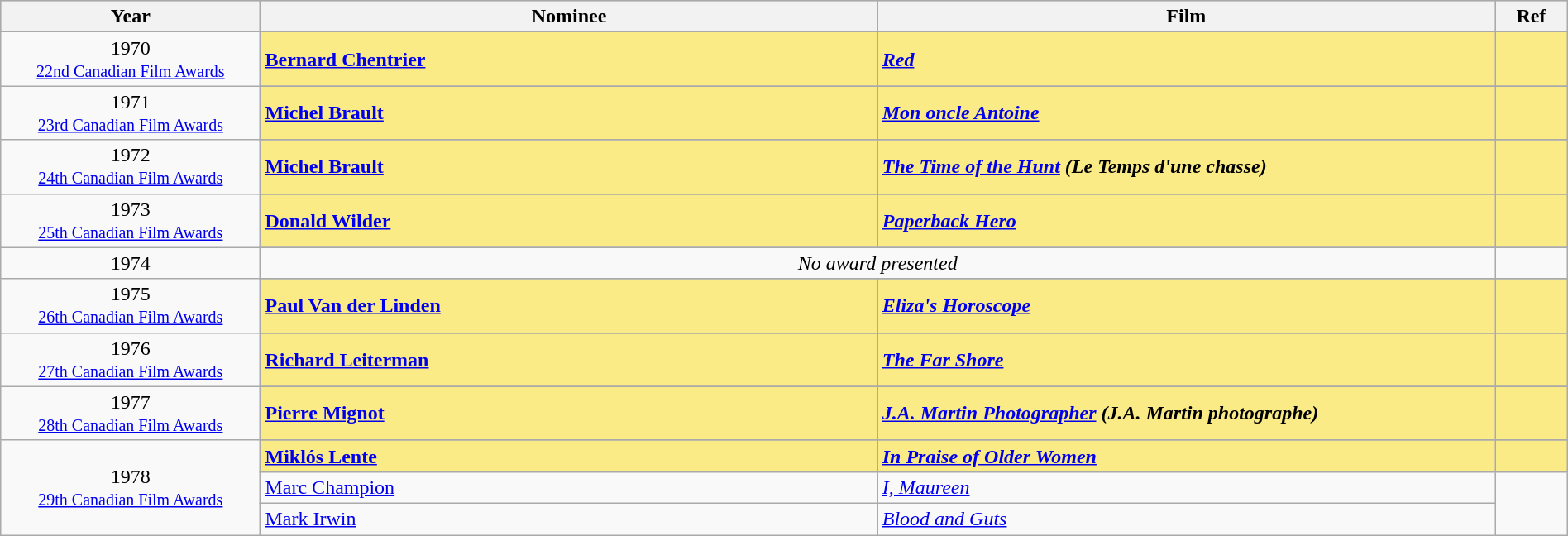<table class="wikitable" style="width:100%;">
<tr style="background:#bebebe;">
<th style="width:8%;">Year</th>
<th style="width:19%;">Nominee</th>
<th style="width:19%;">Film</th>
<th style="width:2%;">Ref</th>
</tr>
<tr>
<td rowspan=2 align="center">1970<br><small><a href='#'>22nd Canadian Film Awards</a></small></td>
</tr>
<tr style="background:#FAEB86;">
<td><strong><a href='#'>Bernard Chentrier</a></strong></td>
<td><strong><em><a href='#'>Red</a></em></strong></td>
<td></td>
</tr>
<tr>
<td rowspan=2 align="center">1971<br><small><a href='#'>23rd Canadian Film Awards</a></small></td>
</tr>
<tr style="background:#FAEB86;">
<td><strong><a href='#'>Michel Brault</a></strong></td>
<td><strong><em><a href='#'>Mon oncle Antoine</a></em></strong></td>
<td></td>
</tr>
<tr>
<td rowspan=2 align="center">1972<br><small><a href='#'>24th Canadian Film Awards</a></small></td>
</tr>
<tr style="background:#FAEB86;">
<td><strong><a href='#'>Michel Brault</a></strong></td>
<td><strong><em><a href='#'>The Time of the Hunt</a> (Le Temps d'une chasse)</em></strong></td>
<td></td>
</tr>
<tr>
<td rowspan=2 align="center">1973<br><small><a href='#'>25th Canadian Film Awards</a></small></td>
</tr>
<tr style="background:#FAEB86;">
<td><strong><a href='#'>Donald Wilder</a></strong></td>
<td><strong><em><a href='#'>Paperback Hero</a></em></strong></td>
<td></td>
</tr>
<tr>
<td rowspan=2 align="center">1974</td>
</tr>
<tr>
<td colspan=2 align=center><em>No award presented</em></td>
<td></td>
</tr>
<tr>
<td rowspan=2 align="center">1975<br><small><a href='#'>26th Canadian Film Awards</a></small></td>
</tr>
<tr style="background:#FAEB86;">
<td><strong><a href='#'>Paul Van der Linden</a></strong></td>
<td><strong><em><a href='#'>Eliza's Horoscope</a></em></strong></td>
<td></td>
</tr>
<tr>
<td rowspan=2 align="center">1976<br><small><a href='#'>27th Canadian Film Awards</a></small></td>
</tr>
<tr style="background:#FAEB86;">
<td><strong><a href='#'>Richard Leiterman</a></strong></td>
<td><strong><em><a href='#'>The Far Shore</a></em></strong></td>
<td></td>
</tr>
<tr>
<td rowspan=2 align="center">1977<br><small><a href='#'>28th Canadian Film Awards</a></small></td>
</tr>
<tr style="background:#FAEB86;">
<td><strong><a href='#'>Pierre Mignot</a></strong></td>
<td><strong><em><a href='#'>J.A. Martin Photographer</a> (J.A. Martin photographe)</em></strong></td>
<td></td>
</tr>
<tr>
<td rowspan=4 align="center">1978<br><small><a href='#'>29th Canadian Film Awards</a></small></td>
</tr>
<tr style="background:#FAEB86;">
<td><strong><a href='#'>Miklós Lente</a></strong></td>
<td><strong><em><a href='#'>In Praise of Older Women</a></em></strong></td>
<td></td>
</tr>
<tr>
<td><a href='#'>Marc Champion</a></td>
<td><em><a href='#'>I, Maureen</a></em></td>
<td rowspan=2></td>
</tr>
<tr>
<td><a href='#'>Mark Irwin</a></td>
<td><em><a href='#'>Blood and Guts</a></em></td>
</tr>
</table>
